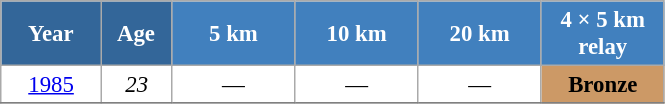<table class="wikitable" style="font-size:95%; text-align:center; border:grey solid 1px; border-collapse:collapse; background:#ffffff;">
<tr>
<th style="background-color:#369; color:white; width:60px;"> Year </th>
<th style="background-color:#369; color:white; width:40px;"> Age </th>
<th style="background-color:#4180be; color:white; width:75px;"> 5 km </th>
<th style="background-color:#4180be; color:white; width:75px;"> 10 km </th>
<th style="background-color:#4180be; color:white; width:75px;"> 20 km </th>
<th style="background-color:#4180be; color:white; width:75px;"> 4 × 5 km <br> relay </th>
</tr>
<tr>
<td><a href='#'>1985</a></td>
<td><em>23</em></td>
<td>—</td>
<td>—</td>
<td>—</td>
<td bgcolor="cc9966"><strong>Bronze</strong></td>
</tr>
<tr>
</tr>
</table>
